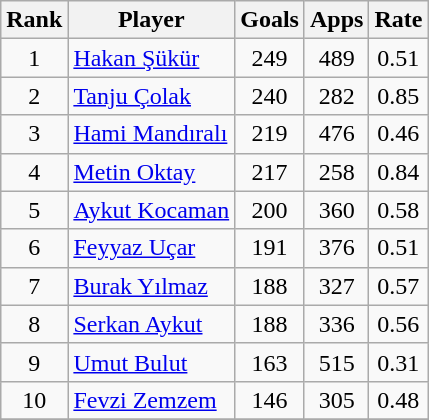<table class="wikitable" style="text-align:center;margin-left:1em;float:left">
<tr>
<th>Rank</th>
<th>Player</th>
<th>Goals</th>
<th>Apps</th>
<th>Rate</th>
</tr>
<tr>
<td>1</td>
<td style="text-align:left;"><a href='#'>Hakan Şükür</a></td>
<td>249</td>
<td>489</td>
<td>0.51</td>
</tr>
<tr>
<td>2</td>
<td style="text-align:left;"><a href='#'>Tanju Çolak</a></td>
<td>240</td>
<td>282</td>
<td>0.85</td>
</tr>
<tr>
<td>3</td>
<td style="text-align:left;"><a href='#'>Hami Mandıralı</a></td>
<td>219</td>
<td>476</td>
<td>0.46</td>
</tr>
<tr>
<td>4</td>
<td style="text-align:left;"><a href='#'>Metin Oktay</a></td>
<td>217</td>
<td>258</td>
<td>0.84</td>
</tr>
<tr>
<td>5</td>
<td style="text-align:left;"><a href='#'>Aykut Kocaman</a></td>
<td>200</td>
<td>360</td>
<td>0.58</td>
</tr>
<tr>
<td>6</td>
<td style="text-align:left;"><a href='#'>Feyyaz Uçar</a></td>
<td>191</td>
<td>376</td>
<td>0.51</td>
</tr>
<tr>
<td>7</td>
<td style="text-align:left;"><a href='#'>Burak Yılmaz</a></td>
<td>188</td>
<td>327</td>
<td>0.57</td>
</tr>
<tr>
<td>8</td>
<td style="text-align:left;"><a href='#'>Serkan Aykut</a></td>
<td>188</td>
<td>336</td>
<td>0.56</td>
</tr>
<tr>
<td>9</td>
<td style="text-align:left;"><a href='#'>Umut Bulut</a></td>
<td>163</td>
<td>515</td>
<td>0.31</td>
</tr>
<tr>
<td>10</td>
<td style="text-align:left;"><a href='#'>Fevzi Zemzem</a></td>
<td>146</td>
<td>305</td>
<td>0.48</td>
</tr>
<tr>
</tr>
</table>
